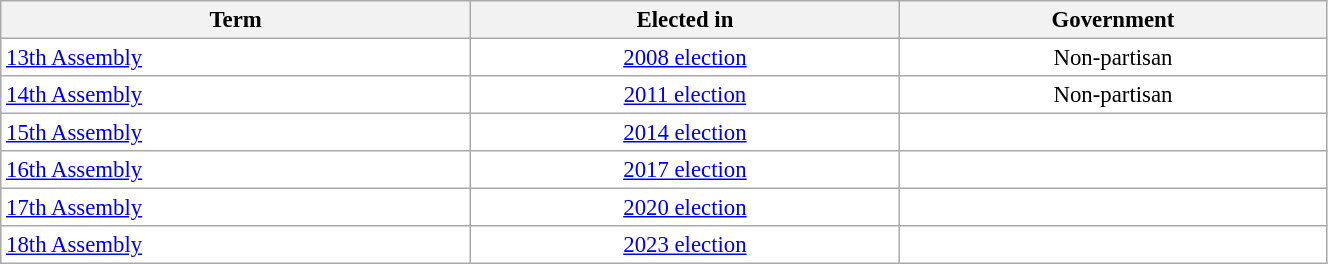<table class="wikitable" style="font-size: 95%;" width=70%>
<tr>
<th>Term</th>
<th>Elected in</th>
<th>Government</th>
</tr>
<tr ---- bgcolor=#ffffff>
<td><a href='#'>13th Assembly</a></td>
<td align=center><a href='#'>2008 election</a></td>
<td align=center>Non-partisan</td>
</tr>
<tr ---- bgcolor=#ffffff>
<td><a href='#'>14th Assembly</a></td>
<td align=center><a href='#'>2011 election</a></td>
<td align=center>Non-partisan</td>
</tr>
<tr ---- bgcolor=#ffffff>
<td><a href='#'>15th Assembly</a></td>
<td align=center><a href='#'>2014 election</a></td>
<td align=center></td>
</tr>
<tr ---- bgcolor=#ffffff>
<td><a href='#'>16th Assembly</a></td>
<td align=center><a href='#'>2017 election</a></td>
<td align=center></td>
</tr>
<tr ---- bgcolor=#ffffff>
<td><a href='#'>17th Assembly</a></td>
<td align=center><a href='#'>2020 election</a></td>
<td align=center></td>
</tr>
<tr ---- bgcolor=#ffffff>
<td><a href='#'>18th Assembly</a></td>
<td align=center><a href='#'>2023 election</a></td>
<td align=center></td>
</tr>
</table>
